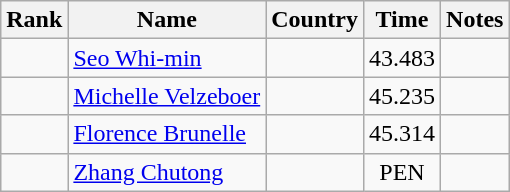<table class="wikitable sortable" style="text-align:center">
<tr>
<th>Rank</th>
<th>Name</th>
<th>Country</th>
<th>Time</th>
<th>Notes</th>
</tr>
<tr>
<td></td>
<td align=left><a href='#'>Seo Whi-min</a></td>
<td align=left></td>
<td>43.483</td>
<td></td>
</tr>
<tr>
<td></td>
<td align=left><a href='#'>Michelle Velzeboer</a></td>
<td align=left></td>
<td>45.235</td>
<td></td>
</tr>
<tr>
<td></td>
<td align=left><a href='#'>Florence Brunelle</a></td>
<td align=left></td>
<td>45.314</td>
<td></td>
</tr>
<tr>
<td></td>
<td align=left><a href='#'>Zhang Chutong</a></td>
<td align=left></td>
<td>PEN</td>
<td></td>
</tr>
</table>
